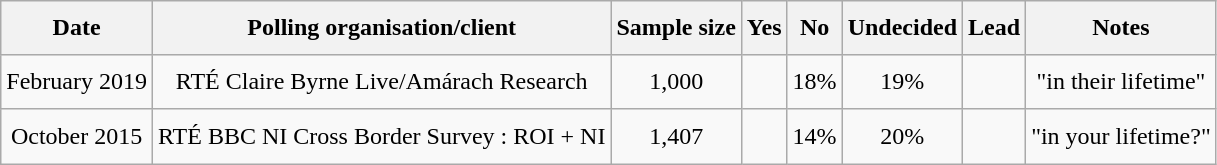<table class="wikitable sortable" style="line-height:1.8; text-align:center;">
<tr>
<th>Date</th>
<th>Polling organisation/client</th>
<th>Sample size</th>
<th>Yes</th>
<th>No</th>
<th>Undecided</th>
<th>Lead</th>
<th>Notes</th>
</tr>
<tr>
<td>February 2019</td>
<td>RTÉ Claire Byrne Live/Amárach Research</td>
<td>1,000</td>
<td></td>
<td>18%</td>
<td>19%</td>
<td></td>
<td>"in their lifetime"</td>
</tr>
<tr>
<td>October 2015</td>
<td>RTÉ BBC NI Cross Border Survey : ROI + NI</td>
<td>1,407</td>
<td></td>
<td>14%</td>
<td>20%</td>
<td></td>
<td>"in your lifetime?"</td>
</tr>
</table>
